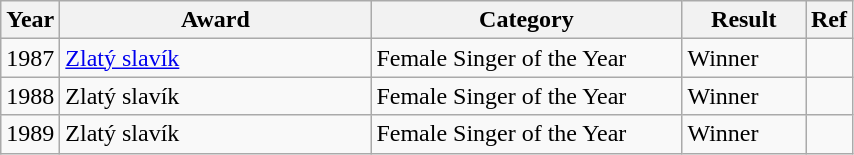<table class="wikitable">
<tr>
<th width="1">Year</th>
<th width="200">Award</th>
<th width="200">Category</th>
<th width="75">Result</th>
<th width="1">Ref</th>
</tr>
<tr>
<td>1987</td>
<td><a href='#'>Zlatý slavík</a></td>
<td>Female Singer of the Year</td>
<td>Winner</td>
<td></td>
</tr>
<tr>
<td>1988</td>
<td>Zlatý slavík</td>
<td>Female Singer of the Year</td>
<td>Winner</td>
<td></td>
</tr>
<tr>
<td>1989</td>
<td>Zlatý slavík</td>
<td>Female Singer of the Year</td>
<td>Winner</td>
<td></td>
</tr>
</table>
